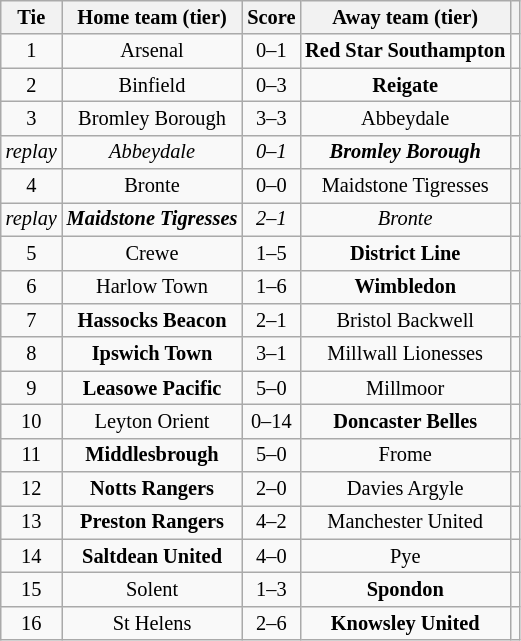<table class="wikitable" style="text-align:center; font-size:85%">
<tr>
<th>Tie</th>
<th>Home team (tier)</th>
<th>Score</th>
<th>Away team (tier)</th>
<th></th>
</tr>
<tr>
<td align="center">1</td>
<td>Arsenal</td>
<td align="center">0–1 </td>
<td><strong>Red Star Southampton</strong></td>
<td></td>
</tr>
<tr>
<td align="center">2</td>
<td>Binfield</td>
<td align="center">0–3</td>
<td><strong>Reigate</strong></td>
<td></td>
</tr>
<tr>
<td align="center">3</td>
<td>Bromley Borough</td>
<td align="center">3–3 </td>
<td>Abbeydale</td>
<td></td>
</tr>
<tr>
<td align="center"><em>replay</em></td>
<td><em>Abbeydale</em></td>
<td align="center"><em>0–1</em></td>
<td><strong><em>Bromley Borough</em></strong></td>
<td></td>
</tr>
<tr>
<td align="center">4</td>
<td>Bronte</td>
<td align="center">0–0 </td>
<td>Maidstone Tigresses</td>
<td></td>
</tr>
<tr>
<td align="center"><em>replay</em></td>
<td><strong><em>Maidstone Tigresses</em></strong></td>
<td align="center"><em>2–1</em></td>
<td><em>Bronte</em></td>
<td></td>
</tr>
<tr>
<td align="center">5</td>
<td>Crewe</td>
<td align="center">1–5</td>
<td><strong>District Line</strong></td>
<td></td>
</tr>
<tr>
<td align="center">6</td>
<td>Harlow Town</td>
<td align="center">1–6</td>
<td><strong>Wimbledon</strong></td>
<td></td>
</tr>
<tr>
<td align="center">7</td>
<td><strong>Hassocks Beacon</strong></td>
<td align="center">2–1</td>
<td>Bristol Backwell</td>
<td></td>
</tr>
<tr>
<td align="center">8</td>
<td><strong>Ipswich Town</strong></td>
<td align="center">3–1</td>
<td>Millwall Lionesses</td>
<td></td>
</tr>
<tr>
<td align="center">9</td>
<td><strong>Leasowe Pacific</strong></td>
<td align="center">5–0</td>
<td>Millmoor</td>
<td></td>
</tr>
<tr>
<td align="center">10</td>
<td>Leyton Orient</td>
<td align="center">0–14</td>
<td><strong>Doncaster Belles</strong></td>
<td></td>
</tr>
<tr>
<td align="center">11</td>
<td><strong>Middlesbrough</strong></td>
<td align="center">5–0</td>
<td>Frome</td>
<td></td>
</tr>
<tr>
<td align="center">12</td>
<td><strong>Notts Rangers</strong></td>
<td align="center">2–0</td>
<td>Davies Argyle</td>
<td></td>
</tr>
<tr>
<td align="center">13</td>
<td><strong>Preston Rangers</strong></td>
<td align="center">4–2</td>
<td>Manchester United</td>
<td></td>
</tr>
<tr>
<td align="center">14</td>
<td><strong>Saltdean United</strong></td>
<td align="center">4–0</td>
<td>Pye</td>
<td></td>
</tr>
<tr>
<td align="center">15</td>
<td>Solent</td>
<td align="center">1–3</td>
<td><strong>Spondon</strong></td>
<td></td>
</tr>
<tr>
<td align="center">16</td>
<td>St Helens</td>
<td align="center">2–6</td>
<td><strong>Knowsley United</strong></td>
<td></td>
</tr>
</table>
